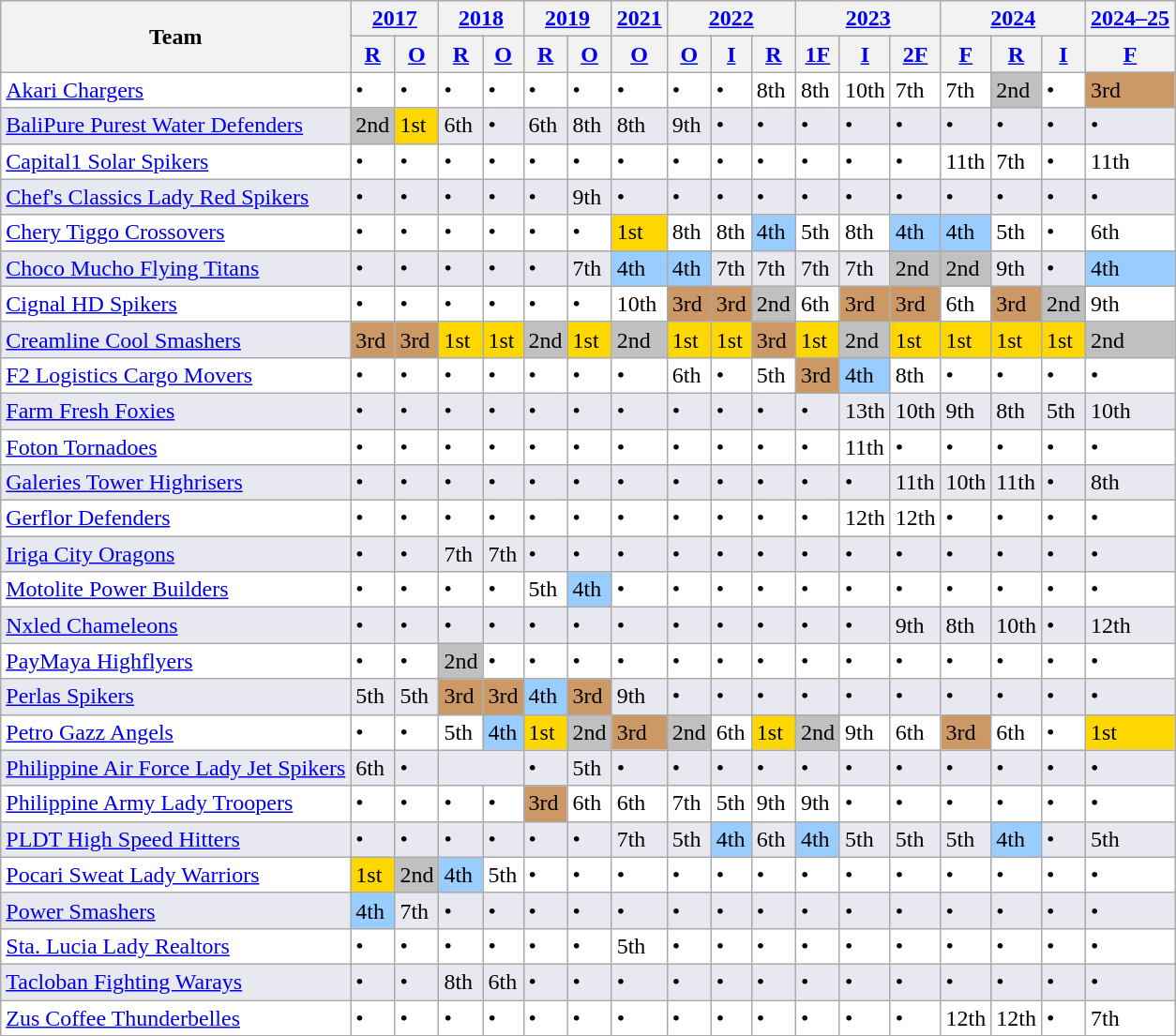<table class="wikitable shortable"">
<tr bgcolor=>
<th rowspan=2><strong>Team</strong></th>
<th colspan=2><a href='#'>2017</a></th>
<th colspan=2><a href='#'>2018</a></th>
<th colspan=2><a href='#'>2019</a></th>
<th colspan=1><a href='#'>2021</a></th>
<th colspan=3><a href='#'>2022</a></th>
<th colspan=3><a href='#'>2023</a></th>
<th colspan=3><a href='#'>2024</a></th>
<th colspan=3><a href='#'>2024–25</a></th>
</tr>
<tr>
<th><a href='#'>R</a></th>
<th><a href='#'>O</a></th>
<th><a href='#'>R</a></th>
<th><a href='#'>O</a></th>
<th><a href='#'>R</a></th>
<th><a href='#'>O</a></th>
<th><a href='#'>O</a></th>
<th><a href='#'>O</a></th>
<th><a href='#'>I</a></th>
<th><a href='#'>R</a></th>
<th><a href='#'>1F</a></th>
<th><a href='#'>I</a></th>
<th><a href='#'>2F</a></th>
<th><a href='#'>F</a></th>
<th><a href='#'>R</a></th>
<th><a href='#'>I</a></th>
<th><a href='#'>F</a></th>
</tr>
<tr bgcolor= #FFFFFF>
<td align=left> <a href='#'>Akari Chargers</a></td>
<td>•</td>
<td>•</td>
<td>•</td>
<td>•</td>
<td>•</td>
<td>•</td>
<td>•</td>
<td>•</td>
<td>•</td>
<td>8th</td>
<td>8th</td>
<td>10th</td>
<td>7th</td>
<td>7th</td>
<td bgcolor=silver>2nd</td>
<td>•</td>
<td bgcolor=#cc9966>3rd</td>
</tr>
<tr bgcolor= #E8E8F0>
<td align=left> <a href='#'>BaliPure Purest Water Defenders</a></td>
<td bgcolor=silver>2nd</td>
<td bgcolor=gold>1st</td>
<td>6th</td>
<td>•</td>
<td>6th</td>
<td>8th</td>
<td>8th</td>
<td>9th</td>
<td>•</td>
<td>•</td>
<td>•</td>
<td>•</td>
<td>•</td>
<td>•</td>
<td>•</td>
<td>•</td>
<td>•</td>
</tr>
<tr bgcolor= #FFFFFF>
<td align=left> <a href='#'>Capital1 Solar Spikers</a></td>
<td>•</td>
<td>•</td>
<td>•</td>
<td>•</td>
<td>•</td>
<td>•</td>
<td>•</td>
<td>•</td>
<td>•</td>
<td>•</td>
<td>•</td>
<td>•</td>
<td>•</td>
<td>11th</td>
<td>7th</td>
<td>•</td>
<td>11th</td>
</tr>
<tr bgcolor= #E8E8F0>
<td align=left> <a href='#'>Chef's Classics Lady Red Spikers</a></td>
<td>•</td>
<td>•</td>
<td>•</td>
<td>•</td>
<td>•</td>
<td>9th</td>
<td>•</td>
<td>•</td>
<td>•</td>
<td>•</td>
<td>•</td>
<td>•</td>
<td>•</td>
<td>•</td>
<td>•</td>
<td>•</td>
<td>•</td>
</tr>
<tr bgcolor= #FFFFFF>
<td align=left>  <a href='#'>Chery Tiggo Crossovers</a></td>
<td>•</td>
<td>•</td>
<td>•</td>
<td>•</td>
<td>•</td>
<td>•</td>
<td bgcolor=gold>1st</td>
<td>8th</td>
<td>8th</td>
<td bgcolor=#9acdff>4th</td>
<td>5th</td>
<td>8th</td>
<td bgcolor=#9acdff>4th</td>
<td bgcolor=#9acdff>4th</td>
<td>5th</td>
<td>•</td>
<td>6th</td>
</tr>
<tr bgcolor= #E8E8F0>
<td align=left> <a href='#'>Choco Mucho Flying Titans</a></td>
<td>•</td>
<td>•</td>
<td>•</td>
<td>•</td>
<td>•</td>
<td>7th</td>
<td bgcolor=#9acdff>4th</td>
<td bgcolor=#9acdff>4th</td>
<td>7th</td>
<td>7th</td>
<td>7th</td>
<td>7th</td>
<td bgcolor=silver>2nd</td>
<td bgcolor=silver>2nd</td>
<td>9th</td>
<td>•</td>
<td bgcolor=#9acdff>4th</td>
</tr>
<tr bgcolor= #FFFFFF>
<td align=left> <a href='#'>Cignal HD Spikers</a></td>
<td>•</td>
<td>•</td>
<td>•</td>
<td>•</td>
<td>•</td>
<td>•</td>
<td>10th</td>
<td bgcolor=#cc9966>3rd</td>
<td bgcolor=#cc9966>3rd</td>
<td bgcolor=silver>2nd</td>
<td>6th</td>
<td bgcolor=#cc9966>3rd</td>
<td bgcolor=#cc9966>3rd</td>
<td>6th</td>
<td bgcolor=#cc9966>3rd</td>
<td bgcolor=silver>2nd</td>
<td>9th</td>
</tr>
<tr bgcolor= #E8E8F0>
<td align=left> <a href='#'>Creamline Cool Smashers</a></td>
<td bgcolor=#cc9966>3rd</td>
<td bgcolor=#cc9966>3rd</td>
<td bgcolor=gold>1st</td>
<td bgcolor=gold>1st</td>
<td bgcolor=silver>2nd</td>
<td bgcolor=gold>1st</td>
<td bgcolor=silver>2nd</td>
<td bgcolor=gold>1st</td>
<td bgcolor=gold>1st</td>
<td bgcolor=#cc9966>3rd</td>
<td bgcolor=gold>1st</td>
<td bgcolor=silver>2nd</td>
<td bgcolor=gold>1st</td>
<td bgcolor=gold>1st</td>
<td bgcolor=gold>1st</td>
<td bgcolor=gold>1st</td>
<td bgcolor=silver>2nd</td>
</tr>
<tr bgcolor= #FFFFFF>
<td align=left> <a href='#'>F2 Logistics Cargo Movers</a></td>
<td>•</td>
<td>•</td>
<td>•</td>
<td>•</td>
<td>•</td>
<td>•</td>
<td>•</td>
<td>6th</td>
<td>•</td>
<td>5th</td>
<td bgcolor=#cc9966>3rd</td>
<td bgcolor=#9acdff>4th</td>
<td>8th</td>
<td>•</td>
<td>•</td>
<td>•</td>
<td>•</td>
</tr>
<tr bgcolor= #E8E8F0>
<td align=left> <a href='#'>Farm Fresh Foxies</a></td>
<td>•</td>
<td>•</td>
<td>•</td>
<td>•</td>
<td>•</td>
<td>•</td>
<td>•</td>
<td>•</td>
<td>•</td>
<td>•</td>
<td>•</td>
<td>13th</td>
<td>10th</td>
<td>9th</td>
<td>8th</td>
<td>5th</td>
<td>10th</td>
</tr>
<tr bgcolor= #FFFFFF>
<td align=left> <a href='#'>Foton Tornadoes</a></td>
<td>•</td>
<td>•</td>
<td>•</td>
<td>•</td>
<td>•</td>
<td>•</td>
<td>•</td>
<td>•</td>
<td>•</td>
<td>•</td>
<td>•</td>
<td>11th</td>
<td>•</td>
<td>•</td>
<td>•</td>
<td>•</td>
<td>•</td>
</tr>
<tr bgcolor= #E8E8F0>
<td align=left> <a href='#'>Galeries Tower Highrisers</a></td>
<td>•</td>
<td>•</td>
<td>•</td>
<td>•</td>
<td>•</td>
<td>•</td>
<td>•</td>
<td>•</td>
<td>•</td>
<td>•</td>
<td>•</td>
<td>•</td>
<td>11th</td>
<td>10th</td>
<td>11th</td>
<td>•</td>
<td>8th</td>
</tr>
<tr bgcolor= #FFFFFF>
<td align=left> <a href='#'>Gerflor Defenders</a></td>
<td>•</td>
<td>•</td>
<td>•</td>
<td>•</td>
<td>•</td>
<td>•</td>
<td>•</td>
<td>•</td>
<td>•</td>
<td>•</td>
<td>•</td>
<td>12th</td>
<td>12th</td>
<td>•</td>
<td>•</td>
<td>•</td>
<td>•</td>
</tr>
<tr bgcolor= #E8E8F0>
<td align=left> <a href='#'>Iriga City Oragons</a></td>
<td>•</td>
<td>•</td>
<td>7th</td>
<td>7th</td>
<td>•</td>
<td>•</td>
<td>•</td>
<td>•</td>
<td>•</td>
<td>•</td>
<td>•</td>
<td>•</td>
<td>•</td>
<td>•</td>
<td>•</td>
<td>•</td>
<td>•</td>
</tr>
<tr bgcolor= #FFFFFF>
<td align=left> <a href='#'>Motolite Power Builders</a></td>
<td>•</td>
<td>•</td>
<td>•</td>
<td>•</td>
<td>5th</td>
<td bgcolor=#9acdff>4th</td>
<td>•</td>
<td>•</td>
<td>•</td>
<td>•</td>
<td>•</td>
<td>•</td>
<td>•</td>
<td>•</td>
<td>•</td>
<td>•</td>
<td>•</td>
</tr>
<tr bgcolor= #E8E8F0>
<td align=left> <a href='#'>Nxled Chameleons</a></td>
<td>•</td>
<td>•</td>
<td>•</td>
<td>•</td>
<td>•</td>
<td>•</td>
<td>•</td>
<td>•</td>
<td>•</td>
<td>•</td>
<td>•</td>
<td>•</td>
<td>9th</td>
<td>8th</td>
<td>10th</td>
<td>•</td>
<td>12th</td>
</tr>
<tr bgcolor= #FFFFFF>
<td align=left> <a href='#'>PayMaya Highflyers</a></td>
<td>•</td>
<td>•</td>
<td bgcolor=silver>2nd</td>
<td>•</td>
<td>•</td>
<td>•</td>
<td>•</td>
<td>•</td>
<td>•</td>
<td>•</td>
<td>•</td>
<td>•</td>
<td>•</td>
<td>•</td>
<td>•</td>
<td>•</td>
<td>•</td>
</tr>
<tr bgcolor= #E8E8F0>
<td align=left> <a href='#'>Perlas Spikers</a></td>
<td>5th</td>
<td>5th</td>
<td bgcolor=#cc9966>3rd</td>
<td bgcolor=#cc9966>3rd</td>
<td bgcolor=#9acdff>4th</td>
<td bgcolor=#cc9966>3rd</td>
<td>9th</td>
<td>•</td>
<td>•</td>
<td>•</td>
<td>•</td>
<td>•</td>
<td>•</td>
<td>•</td>
<td>•</td>
<td>•</td>
<td>•</td>
</tr>
<tr bgcolor= #FFFFFF>
<td align=left> <a href='#'>Petro Gazz Angels</a></td>
<td>•</td>
<td>•</td>
<td>5th</td>
<td bgcolor=#9acdff>4th</td>
<td bgcolor=gold>1st</td>
<td bgcolor=silver>2nd</td>
<td bgcolor=#cc9966>3rd</td>
<td bgcolor=silver>2nd</td>
<td>6th</td>
<td bgcolor=gold>1st</td>
<td bgcolor=silver>2nd</td>
<td>9th</td>
<td>6th</td>
<td bgcolor=#cc9966>3rd</td>
<td>6th</td>
<td>•</td>
<td bgcolor=gold>1st</td>
</tr>
<tr bgcolor= #E8E8F0>
<td align=left> <a href='#'>Philippine Air Force Lady Jet Spikers</a></td>
<td>6th</td>
<td>•</td>
<td colspan=2></td>
<td>•</td>
<td>5th</td>
<td>•</td>
<td>•</td>
<td>•</td>
<td>•</td>
<td>•</td>
<td>•</td>
<td>•</td>
<td>•</td>
<td>•</td>
<td>•</td>
<td>•</td>
</tr>
<tr bgcolor= #FFFFFF>
<td align=left> <a href='#'>Philippine Army Lady Troopers</a></td>
<td>•</td>
<td>•</td>
<td>•</td>
<td>•</td>
<td bgcolor=#cc9966>3rd</td>
<td>6th</td>
<td>6th</td>
<td>7th</td>
<td>5th</td>
<td>9th</td>
<td>9th</td>
<td>•</td>
<td>•</td>
<td>•</td>
<td>•</td>
<td>•</td>
<td>•</td>
</tr>
<tr bgcolor= #E8E8F0>
<td align=left> <a href='#'>PLDT High Speed Hitters</a></td>
<td>•</td>
<td>•</td>
<td>•</td>
<td>•</td>
<td>•</td>
<td>•</td>
<td>7th</td>
<td>5th</td>
<td bgcolor=#9acdff>4th</td>
<td>6th</td>
<td bgcolor=#9acdff>4th</td>
<td>5th</td>
<td>5th</td>
<td>5th</td>
<td bgcolor=#9acdff>4th</td>
<td>•</td>
<td>5th</td>
</tr>
<tr bgcolor= #FFFFFF>
<td align=left> <a href='#'>Pocari Sweat Lady Warriors</a></td>
<td bgcolor=gold>1st</td>
<td bgcolor=silver>2nd</td>
<td bgcolor=#9acdff>4th</td>
<td>5th</td>
<td>•</td>
<td>•</td>
<td>•</td>
<td>•</td>
<td>•</td>
<td>•</td>
<td>•</td>
<td>•</td>
<td>•</td>
<td>•</td>
<td>•</td>
<td>•</td>
<td>•</td>
</tr>
<tr bgcolor= #E8E8F0>
<td align=left> <a href='#'>Power Smashers</a></td>
<td bgcolor=#9acdff>4th</td>
<td>7th</td>
<td>•</td>
<td>•</td>
<td>•</td>
<td>•</td>
<td>•</td>
<td>•</td>
<td>•</td>
<td>•</td>
<td>•</td>
<td>•</td>
<td>•</td>
<td>•</td>
<td>•</td>
<td>•</td>
<td>•</td>
</tr>
<tr bgcolor= #FFFFFF>
<td align=left> <a href='#'>Sta. Lucia Lady Realtors</a></td>
<td>•</td>
<td>•</td>
<td>•</td>
<td>•</td>
<td>•</td>
<td>•</td>
<td>5th</td>
<td>•</td>
<td>•</td>
<td>•</td>
<td>•</td>
<td>•</td>
<td>•</td>
<td>•</td>
<td>•</td>
<td>•</td>
<td>•</td>
</tr>
<tr bgcolor= #E8E8F0>
<td align=left> <a href='#'>Tacloban Fighting Warays</a></td>
<td>•</td>
<td>•</td>
<td>8th</td>
<td>6th</td>
<td>•</td>
<td>•</td>
<td>•</td>
<td>•</td>
<td>•</td>
<td>•</td>
<td>•</td>
<td>•</td>
<td>•</td>
<td>•</td>
<td>•</td>
<td>•</td>
<td>•</td>
</tr>
<tr bgcolor= #FFFFFF>
<td align=left> <a href='#'>Zus Coffee Thunderbelles</a></td>
<td>•</td>
<td>•</td>
<td>•</td>
<td>•</td>
<td>•</td>
<td>•</td>
<td>•</td>
<td>•</td>
<td>•</td>
<td>•</td>
<td>•</td>
<td>•</td>
<td>•</td>
<td>12th</td>
<td>12th</td>
<td>•</td>
<td>7th</td>
</tr>
</table>
